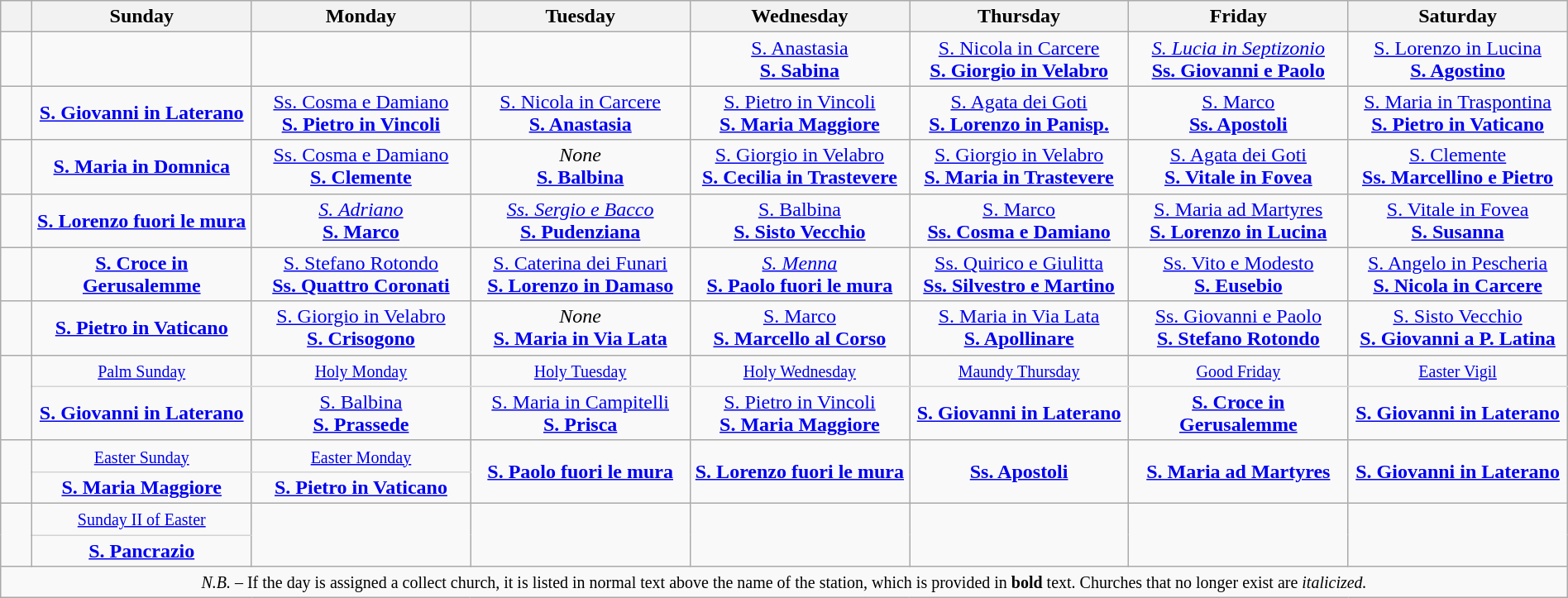<table class="wikitable" style="width: 100%; text-align: center;">
<tr>
<th scope="col" style="width: 2%"></th>
<th scope="col" style="width: 14%">Sunday</th>
<th scope="col" style="width: 14%">Monday</th>
<th scope="col" style="width: 14%">Tuesday</th>
<th scope="col" style="width: 14%">Wednesday</th>
<th scope="col" style="width: 14%">Thursday</th>
<th scope="col" style="width: 14%">Friday</th>
<th scope="col" style="width: 14%">Saturday</th>
</tr>
<tr>
<td></td>
<td></td>
<td></td>
<td></td>
<td><a href='#'>S. Anastasia</a> <br> <strong><a href='#'>S. Sabina</a></strong></td>
<td><a href='#'>S. Nicola in Carcere</a> <br> <strong><a href='#'>S. Giorgio in Velabro</a></strong></td>
<td><em><a href='#'>S. Lucia in Septizonio</a></em>  <br> <strong><a href='#'>Ss. Giovanni e Paolo</a></strong></td>
<td><a href='#'>S. Lorenzo in Lucina</a> <br> <strong><a href='#'>S. Agostino</a></strong> </td>
</tr>
<tr>
<td></td>
<td><strong><a href='#'>S. Giovanni in Laterano</a></strong></td>
<td><a href='#'>Ss. Cosma e Damiano</a> <br> <strong><a href='#'>S. Pietro in Vincoli</a></strong></td>
<td><a href='#'>S. Nicola in Carcere</a> <br> <strong><a href='#'>S. Anastasia</a></strong></td>
<td><a href='#'>S. Pietro in Vincoli</a> <br> <strong><a href='#'>S. Maria Maggiore</a></strong> <br> </td>
<td><a href='#'>S. Agata dei Goti</a> <br> <strong><a href='#'>S. Lorenzo in Panisp.</a></strong></td>
<td><a href='#'>S. Marco</a> <br> <strong><a href='#'>Ss. Apostoli</a></strong> <br> </td>
<td><a href='#'>S. Maria in Traspontina</a> <br> <strong><a href='#'>S. Pietro in Vaticano</a></strong> <br></td>
</tr>
<tr>
<td></td>
<td><strong><a href='#'>S. Maria in Domnica</a></strong></td>
<td><a href='#'>Ss. Cosma e Damiano</a> <br> <strong><a href='#'>S. Clemente</a></strong></td>
<td><em>None</em> <br> <strong><a href='#'>S. Balbina</a></strong></td>
<td><a href='#'>S. Giorgio in Velabro</a> <br> <strong><a href='#'>S. Cecilia in Trastevere</a></strong></td>
<td><a href='#'>S. Giorgio in Velabro</a> <br> <strong><a href='#'>S. Maria in Trastevere</a></strong></td>
<td><a href='#'>S. Agata dei Goti</a> <br> <strong><a href='#'>S. Vitale in Fovea</a></strong></td>
<td><a href='#'>S. Clemente</a> <br> <strong><a href='#'>Ss. Marcellino e Pietro</a></strong></td>
</tr>
<tr>
<td></td>
<td><strong><a href='#'>S. Lorenzo fuori le mura</a></strong></td>
<td><em><a href='#'>S. Adriano</a></em>  <br> <strong><a href='#'>S. Marco</a></strong></td>
<td><em><a href='#'>Ss. Sergio e Bacco</a></em>  <br> <strong><a href='#'>S. Pudenziana</a></strong></td>
<td><a href='#'>S. Balbina</a> <br> <strong><a href='#'>S. Sisto Vecchio</a></strong> </td>
<td><a href='#'>S. Marco</a> <br> <strong><a href='#'>Ss. Cosma e Damiano</a></strong></td>
<td><a href='#'>S. Maria ad Martyres</a> <br> <strong><a href='#'>S. Lorenzo in Lucina</a></strong></td>
<td><a href='#'>S. Vitale in Fovea</a> <br> <strong><a href='#'>S. Susanna</a></strong> </td>
</tr>
<tr>
<td></td>
<td><strong><a href='#'>S. Croce in Gerusalemme</a></strong></td>
<td><a href='#'>S. Stefano Rotondo</a> <br> <strong><a href='#'>Ss. Quattro Coronati</a></strong></td>
<td><a href='#'>S. Caterina dei Funari</a>  <br> <strong><a href='#'>S. Lorenzo in Damaso</a></strong></td>
<td><em><a href='#'>S. Menna</a></em>  <br> <strong><a href='#'>S. Paolo fuori le mura</a></strong></td>
<td><a href='#'>Ss. Quirico e Giulitta</a> <br> <strong><a href='#'>Ss. Silvestro e Martino</a></strong></td>
<td><a href='#'>Ss. Vito e Modesto</a> <br> <strong><a href='#'>S. Eusebio</a></strong></td>
<td><a href='#'>S. Angelo in Pescheria</a> <br> <strong><a href='#'>S. Nicola in Carcere</a></strong></td>
</tr>
<tr>
<td></td>
<td><strong><a href='#'>S. Pietro in Vaticano</a></strong></td>
<td><a href='#'>S. Giorgio in Velabro</a> <br> <strong><a href='#'>S. Crisogono</a></strong></td>
<td><em>None</em> <br> <strong><a href='#'>S. Maria in Via Lata</a></strong> </td>
<td><a href='#'>S. Marco</a> <br> <strong><a href='#'>S. Marcello al Corso</a></strong></td>
<td><a href='#'>S. Maria in Via Lata</a> <br> <strong><a href='#'>S. Apollinare</a></strong></td>
<td><a href='#'>Ss. Giovanni e Paolo</a> <br> <strong><a href='#'>S. Stefano Rotondo</a></strong></td>
<td><a href='#'>S. Sisto Vecchio</a> <br> <strong><a href='#'>S. Giovanni a P. Latina</a></strong></td>
</tr>
<tr>
<td rowspan="2"></td>
<td style="border-bottom: 1px solid LightGray;"><small><a href='#'>Palm Sunday</a></small></td>
<td style="border-bottom: 1px solid LightGray;"><small><a href='#'>Holy Monday</a></small></td>
<td style="border-bottom: 1px solid LightGray;"><small><a href='#'>Holy Tuesday</a></small></td>
<td style="border-bottom: 1px solid LightGray;"><small><a href='#'>Holy Wednesday</a></small></td>
<td style="border-bottom: 1px solid LightGray;"><small><a href='#'>Maundy Thursday</a></small></td>
<td style="border-bottom: 1px solid LightGray;"><small><a href='#'>Good Friday</a></small></td>
<td style="border-bottom: 1px solid LightGray;"><small><a href='#'>Easter Vigil</a></small></td>
</tr>
<tr>
<td><strong><a href='#'>S. Giovanni in Laterano</a></strong> </td>
<td><a href='#'>S. Balbina</a> <br> <strong><a href='#'>S. Prassede</a></strong> </td>
<td><a href='#'>S. Maria in Campitelli</a> <br> <strong><a href='#'>S. Prisca</a></strong></td>
<td><a href='#'>S. Pietro in Vincoli</a>  <br> <strong><a href='#'>S. Maria Maggiore</a></strong></td>
<td><strong><a href='#'>S. Giovanni in Laterano</a></strong></td>
<td><strong><a href='#'>S. Croce in Gerusalemme</a></strong></td>
<td><strong><a href='#'>S. Giovanni in Laterano</a></strong></td>
</tr>
<tr>
<td rowspan="2"></td>
<td style="border-bottom: 1px solid LightGray;"><small><a href='#'>Easter Sunday</a></small></td>
<td style="border-bottom: 1px solid LightGray;"><small><a href='#'>Easter Monday</a></small></td>
<td rowspan="2"><strong><a href='#'>S. Paolo fuori le mura</a></strong></td>
<td rowspan="2"><strong><a href='#'>S. Lorenzo fuori le mura</a></strong></td>
<td rowspan="2"><strong><a href='#'>Ss. Apostoli</a></strong></td>
<td rowspan="2"><strong><a href='#'>S. Maria ad Martyres</a></strong></td>
<td rowspan="2"><strong><a href='#'>S. Giovanni in Laterano</a></strong></td>
</tr>
<tr>
<td><strong><a href='#'>S. Maria Maggiore</a></strong></td>
<td><strong><a href='#'>S. Pietro in Vaticano</a></strong></td>
</tr>
<tr>
<td rowspan="2"></td>
<td style="border-bottom: 1px solid LightGray;"><small><a href='#'>Sunday II of Easter</a></small></td>
<td rowspan="2"></td>
<td rowspan="2"></td>
<td rowspan="2"></td>
<td rowspan="2"></td>
<td rowspan="2"></td>
<td rowspan="2"></td>
</tr>
<tr>
<td><strong><a href='#'>S. Pancrazio</a></strong></td>
</tr>
<tr>
<td colspan="8"><small><em>N.B.</em> – If the day is assigned a collect church, it is listed in normal text above the name of the station, which is provided in <strong>bold</strong> text. Churches that no longer exist are <em>italicized.</em></small></td>
</tr>
</table>
